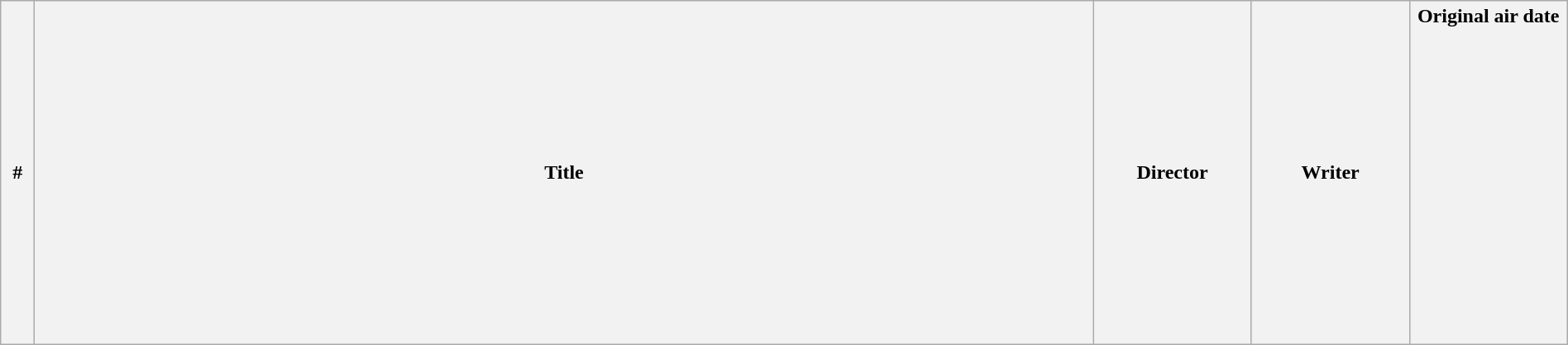<table class="wikitable plainrowheaders" style="width:100%; margin:auto; background:#fff;">
<tr>
<th style="width:20px;">#</th>
<th>Title</th>
<th style="width:120px;">Director</th>
<th style="width:120px;">Writer</th>
<th style="width:120px;">Original air date<br><br><br><br><br><br><br><br><br><br><br><br><br><br><br></th>
</tr>
</table>
